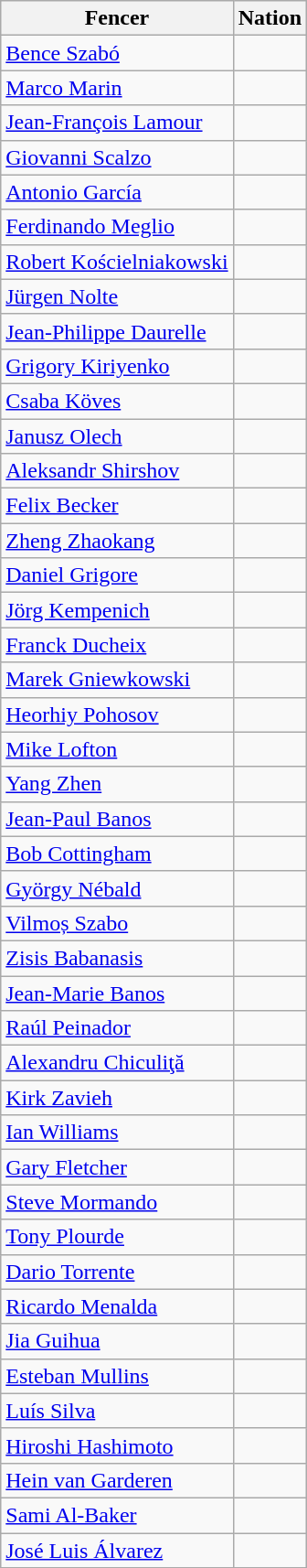<table class="wikitable sortable" style="text-align: center;">
<tr>
<th>Fencer</th>
<th>Nation</th>
</tr>
<tr>
<td align=left><a href='#'>Bence Szabó</a></td>
<td align=left></td>
</tr>
<tr>
<td align=left><a href='#'>Marco Marin</a></td>
<td align=left></td>
</tr>
<tr>
<td align=left><a href='#'>Jean-François Lamour</a></td>
<td align=left></td>
</tr>
<tr>
<td align=left><a href='#'>Giovanni Scalzo</a></td>
<td align=left></td>
</tr>
<tr>
<td align=left><a href='#'>Antonio García</a></td>
<td align=left></td>
</tr>
<tr>
<td align=left><a href='#'>Ferdinando Meglio</a></td>
<td align=left></td>
</tr>
<tr>
<td align=left><a href='#'>Robert Kościelniakowski</a></td>
<td align=left></td>
</tr>
<tr>
<td align=left><a href='#'>Jürgen Nolte</a></td>
<td align=left></td>
</tr>
<tr>
<td align=left><a href='#'>Jean-Philippe Daurelle</a></td>
<td align=left></td>
</tr>
<tr>
<td align=left><a href='#'>Grigory Kiriyenko</a></td>
<td align=left></td>
</tr>
<tr>
<td align=left><a href='#'>Csaba Köves</a></td>
<td align=left></td>
</tr>
<tr>
<td align=left><a href='#'>Janusz Olech</a></td>
<td align=left></td>
</tr>
<tr>
<td align=left><a href='#'>Aleksandr Shirshov</a></td>
<td align=left></td>
</tr>
<tr>
<td align=left><a href='#'>Felix Becker</a></td>
<td align=left></td>
</tr>
<tr>
<td align=left><a href='#'>Zheng Zhaokang</a></td>
<td align=left></td>
</tr>
<tr>
<td align=left><a href='#'>Daniel Grigore</a></td>
<td align=left></td>
</tr>
<tr>
<td align=left><a href='#'>Jörg Kempenich</a></td>
<td align=left></td>
</tr>
<tr>
<td align=left><a href='#'>Franck Ducheix</a></td>
<td align=left></td>
</tr>
<tr>
<td align=left><a href='#'>Marek Gniewkowski</a></td>
<td align=left></td>
</tr>
<tr>
<td align=left><a href='#'>Heorhiy Pohosov</a></td>
<td align=left></td>
</tr>
<tr>
<td align=left><a href='#'>Mike Lofton</a></td>
<td align=left></td>
</tr>
<tr>
<td align=left><a href='#'>Yang Zhen</a></td>
<td align=left></td>
</tr>
<tr>
<td align=left><a href='#'>Jean-Paul Banos</a></td>
<td align=left></td>
</tr>
<tr>
<td align=left><a href='#'>Bob Cottingham</a></td>
<td align=left></td>
</tr>
<tr>
<td align=left><a href='#'>György Nébald</a></td>
<td align=left></td>
</tr>
<tr>
<td align=left><a href='#'>Vilmoș Szabo</a></td>
<td align=left></td>
</tr>
<tr>
<td align=left><a href='#'>Zisis Babanasis</a></td>
<td align=left></td>
</tr>
<tr>
<td align=left><a href='#'>Jean-Marie Banos</a></td>
<td align=left></td>
</tr>
<tr>
<td align=left><a href='#'>Raúl Peinador</a></td>
<td align=left></td>
</tr>
<tr>
<td align=left><a href='#'>Alexandru Chiculiţă</a></td>
<td align=left></td>
</tr>
<tr>
<td align=left><a href='#'>Kirk Zavieh</a></td>
<td align=left></td>
</tr>
<tr>
<td align=left><a href='#'>Ian Williams</a></td>
<td align=left></td>
</tr>
<tr>
<td align=left><a href='#'>Gary Fletcher</a></td>
<td align=left></td>
</tr>
<tr>
<td align=left><a href='#'>Steve Mormando</a></td>
<td align=left></td>
</tr>
<tr>
<td align=left><a href='#'>Tony Plourde</a></td>
<td align=left></td>
</tr>
<tr>
<td align=left><a href='#'>Dario Torrente</a></td>
<td align=left></td>
</tr>
<tr>
<td align=left><a href='#'>Ricardo Menalda</a></td>
<td align=left></td>
</tr>
<tr>
<td align=left><a href='#'>Jia Guihua</a></td>
<td align=left></td>
</tr>
<tr>
<td align=left><a href='#'>Esteban Mullins</a></td>
<td align=left></td>
</tr>
<tr>
<td align=left><a href='#'>Luís Silva</a></td>
<td align=left></td>
</tr>
<tr>
<td align=left><a href='#'>Hiroshi Hashimoto</a></td>
<td align=left></td>
</tr>
<tr>
<td align=left><a href='#'>Hein van Garderen</a></td>
<td align=left></td>
</tr>
<tr>
<td align=left><a href='#'>Sami Al-Baker</a></td>
<td align=left></td>
</tr>
<tr>
<td align=left><a href='#'>José Luis Álvarez</a></td>
<td align=left></td>
</tr>
<tr>
</tr>
</table>
